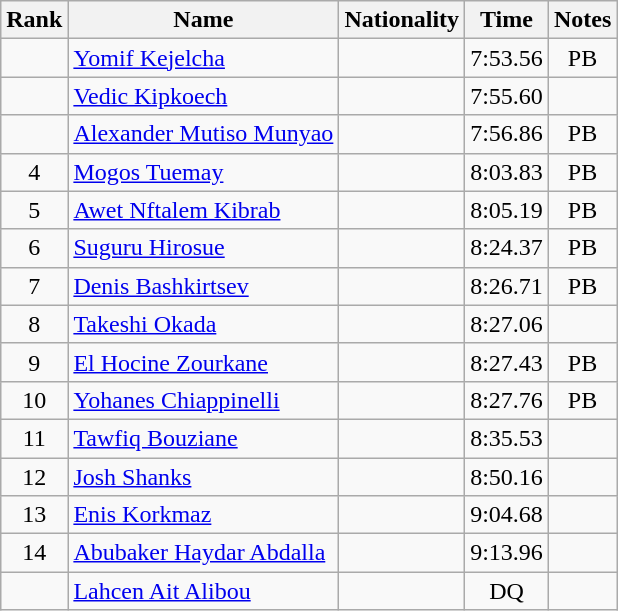<table class="wikitable sortable" style="text-align:center">
<tr>
<th>Rank</th>
<th>Name</th>
<th>Nationality</th>
<th>Time</th>
<th>Notes</th>
</tr>
<tr>
<td></td>
<td align=left><a href='#'>Yomif Kejelcha</a></td>
<td align=left></td>
<td>7:53.56</td>
<td>PB</td>
</tr>
<tr>
<td></td>
<td align=left><a href='#'>Vedic Kipkoech</a></td>
<td align=left></td>
<td>7:55.60</td>
<td></td>
</tr>
<tr>
<td></td>
<td align=left><a href='#'>Alexander Mutiso Munyao</a></td>
<td align=left></td>
<td>7:56.86</td>
<td>PB</td>
</tr>
<tr>
<td>4</td>
<td align=left><a href='#'>Mogos Tuemay</a></td>
<td align=left></td>
<td>8:03.83</td>
<td>PB</td>
</tr>
<tr>
<td>5</td>
<td align=left><a href='#'>Awet Nftalem Kibrab</a></td>
<td align=left></td>
<td>8:05.19</td>
<td>PB</td>
</tr>
<tr>
<td>6</td>
<td align=left><a href='#'>Suguru Hirosue</a></td>
<td align=left></td>
<td>8:24.37</td>
<td>PB</td>
</tr>
<tr>
<td>7</td>
<td align=left><a href='#'>Denis Bashkirtsev</a></td>
<td align=left></td>
<td>8:26.71</td>
<td>PB</td>
</tr>
<tr>
<td>8</td>
<td align=left><a href='#'>Takeshi Okada</a></td>
<td align=left></td>
<td>8:27.06</td>
<td></td>
</tr>
<tr>
<td>9</td>
<td align=left><a href='#'>El Hocine Zourkane</a></td>
<td align=left></td>
<td>8:27.43</td>
<td>PB</td>
</tr>
<tr>
<td>10</td>
<td align=left><a href='#'>Yohanes Chiappinelli</a></td>
<td align=left></td>
<td>8:27.76</td>
<td>PB</td>
</tr>
<tr>
<td>11</td>
<td align=left><a href='#'>Tawfiq Bouziane</a></td>
<td align=left></td>
<td>8:35.53</td>
<td></td>
</tr>
<tr>
<td>12</td>
<td align=left><a href='#'>Josh Shanks</a></td>
<td align=left></td>
<td>8:50.16</td>
<td></td>
</tr>
<tr>
<td>13</td>
<td align=left><a href='#'>Enis Korkmaz</a></td>
<td align=left></td>
<td>9:04.68</td>
<td></td>
</tr>
<tr>
<td>14</td>
<td align=left><a href='#'>Abubaker Haydar Abdalla</a></td>
<td align=left></td>
<td>9:13.96</td>
<td></td>
</tr>
<tr>
<td></td>
<td align=left><a href='#'>Lahcen Ait Alibou</a></td>
<td align=left></td>
<td>DQ</td>
<td></td>
</tr>
</table>
